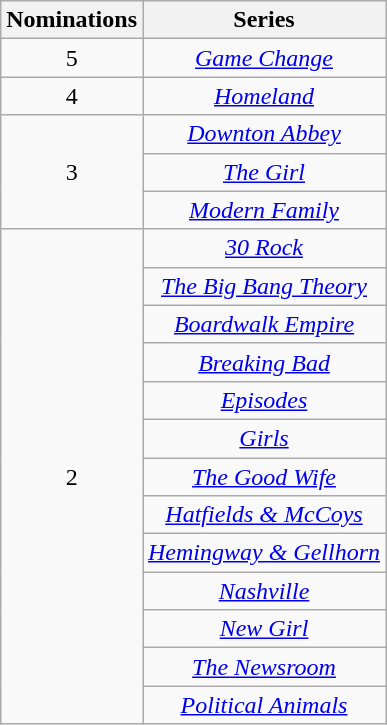<table class="wikitable" style="text-align: center">
<tr>
<th scope="col" width="55">Nominations</th>
<th scope="col" align="center">Series</th>
</tr>
<tr>
<td align="center">5</td>
<td><em><a href='#'>Game Change</a></em></td>
</tr>
<tr>
<td align="center">4</td>
<td><em><a href='#'>Homeland</a></em></td>
</tr>
<tr>
<td rowspan=3 style="text-align:center">3</td>
<td><em><a href='#'>Downton Abbey</a></em></td>
</tr>
<tr>
<td><em><a href='#'>The Girl</a></em></td>
</tr>
<tr>
<td><em><a href='#'>Modern Family</a></em></td>
</tr>
<tr>
<td rowspan=13 style="text-align:center">2</td>
<td><em><a href='#'>30 Rock</a></em></td>
</tr>
<tr>
<td><em><a href='#'>The Big Bang Theory</a></em></td>
</tr>
<tr>
<td><em><a href='#'>Boardwalk Empire</a></em></td>
</tr>
<tr>
<td><em><a href='#'>Breaking Bad</a></em></td>
</tr>
<tr>
<td><em><a href='#'>Episodes</a></em></td>
</tr>
<tr>
<td><em><a href='#'>Girls</a></em></td>
</tr>
<tr>
<td><em><a href='#'>The Good Wife</a></em></td>
</tr>
<tr>
<td><em><a href='#'>Hatfields & McCoys</a></em></td>
</tr>
<tr>
<td><em><a href='#'>Hemingway & Gellhorn</a></em></td>
</tr>
<tr>
<td><em><a href='#'>Nashville</a></em></td>
</tr>
<tr>
<td><em><a href='#'>New Girl</a></em></td>
</tr>
<tr>
<td><em><a href='#'>The Newsroom</a></em></td>
</tr>
<tr>
<td><em><a href='#'>Political Animals</a></em></td>
</tr>
</table>
